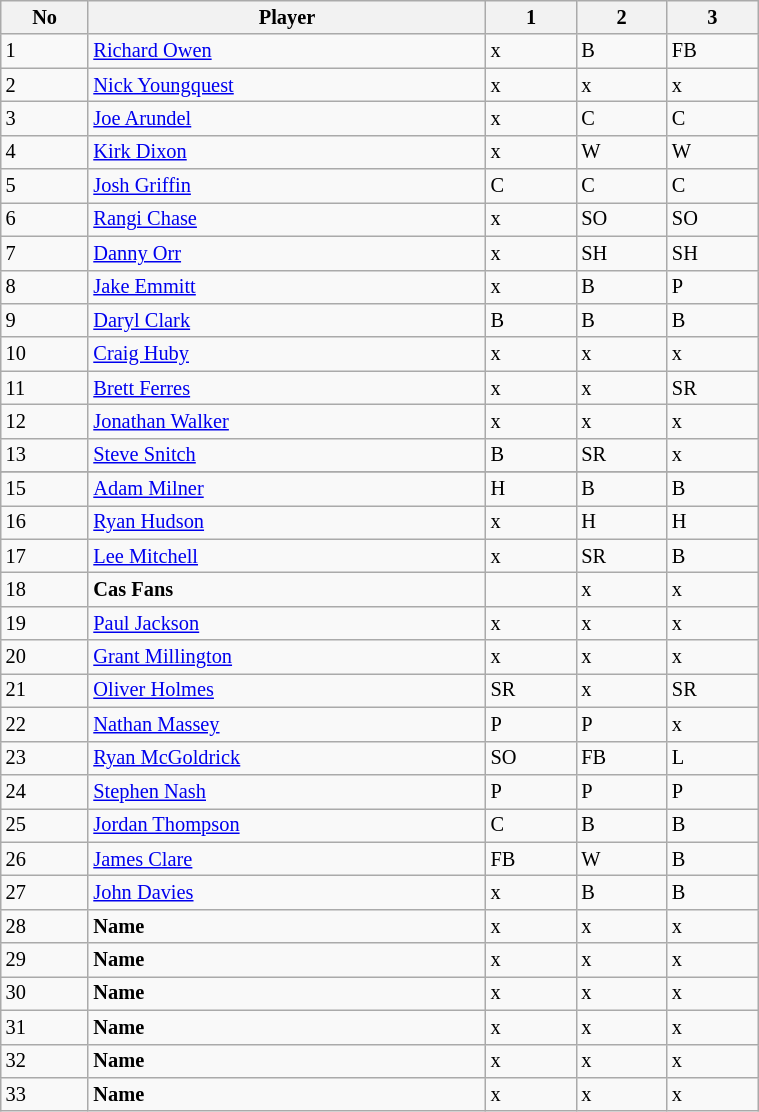<table class="wikitable"  style="font-size:85%; width:40%;">
<tr>
<th>No</th>
<th>Player</th>
<th>1</th>
<th>2</th>
<th>3</th>
</tr>
<tr>
<td>1</td>
<td><a href='#'>Richard Owen</a></td>
<td>x</td>
<td>B</td>
<td>FB</td>
</tr>
<tr>
<td>2</td>
<td><a href='#'>Nick Youngquest</a></td>
<td>x</td>
<td>x</td>
<td>x</td>
</tr>
<tr>
<td>3</td>
<td><a href='#'>Joe Arundel</a></td>
<td>x</td>
<td>C</td>
<td>C</td>
</tr>
<tr>
<td>4</td>
<td><a href='#'>Kirk Dixon</a></td>
<td>x</td>
<td>W</td>
<td>W</td>
</tr>
<tr>
<td>5</td>
<td><a href='#'>Josh Griffin</a></td>
<td>C</td>
<td>C</td>
<td>C</td>
</tr>
<tr>
<td>6</td>
<td><a href='#'>Rangi Chase</a></td>
<td>x</td>
<td>SO</td>
<td>SO</td>
</tr>
<tr>
<td>7</td>
<td><a href='#'>Danny Orr</a></td>
<td>x</td>
<td>SH</td>
<td>SH</td>
</tr>
<tr>
<td>8</td>
<td><a href='#'>Jake Emmitt</a></td>
<td>x</td>
<td>B</td>
<td>P</td>
</tr>
<tr>
<td>9</td>
<td><a href='#'>Daryl Clark</a></td>
<td>B</td>
<td>B</td>
<td>B</td>
</tr>
<tr>
<td>10</td>
<td><a href='#'>Craig Huby</a></td>
<td>x</td>
<td>x</td>
<td>x</td>
</tr>
<tr>
<td>11</td>
<td><a href='#'>Brett Ferres</a></td>
<td>x</td>
<td>x</td>
<td>SR</td>
</tr>
<tr>
<td>12</td>
<td><a href='#'>Jonathan Walker</a></td>
<td>x</td>
<td>x</td>
<td>x</td>
</tr>
<tr>
<td>13</td>
<td><a href='#'>Steve Snitch</a></td>
<td>B</td>
<td>SR</td>
<td>x</td>
</tr>
<tr>
</tr>
<tr>
<td>15</td>
<td><a href='#'>Adam Milner</a></td>
<td>H</td>
<td>B</td>
<td>B</td>
</tr>
<tr>
<td>16</td>
<td><a href='#'>Ryan Hudson</a></td>
<td>x</td>
<td>H</td>
<td>H</td>
</tr>
<tr>
<td>17</td>
<td><a href='#'>Lee Mitchell</a></td>
<td>x</td>
<td>SR</td>
<td>B</td>
</tr>
<tr>
<td>18</td>
<td><strong>Cas Fans</strong></td>
<td></td>
<td>x</td>
<td>x</td>
</tr>
<tr>
<td>19</td>
<td><a href='#'>Paul Jackson</a></td>
<td>x</td>
<td>x</td>
<td>x</td>
</tr>
<tr>
<td>20</td>
<td><a href='#'>Grant Millington</a></td>
<td>x</td>
<td>x</td>
<td>x</td>
</tr>
<tr>
<td>21</td>
<td><a href='#'>Oliver Holmes</a></td>
<td>SR</td>
<td>x</td>
<td>SR</td>
</tr>
<tr>
<td>22</td>
<td><a href='#'>Nathan Massey</a></td>
<td>P</td>
<td>P</td>
<td>x</td>
</tr>
<tr>
<td>23</td>
<td><a href='#'>Ryan McGoldrick</a></td>
<td>SO</td>
<td>FB</td>
<td>L</td>
</tr>
<tr>
<td>24</td>
<td><a href='#'>Stephen Nash</a></td>
<td>P</td>
<td>P</td>
<td>P</td>
</tr>
<tr>
<td>25</td>
<td><a href='#'>Jordan Thompson</a></td>
<td>C</td>
<td>B</td>
<td>B</td>
</tr>
<tr>
<td>26</td>
<td><a href='#'>James Clare</a></td>
<td>FB</td>
<td>W</td>
<td>B</td>
</tr>
<tr>
<td>27</td>
<td><a href='#'>John Davies</a></td>
<td>x</td>
<td>B</td>
<td>B</td>
</tr>
<tr>
<td>28</td>
<td><strong>Name</strong></td>
<td>x</td>
<td>x</td>
<td>x</td>
</tr>
<tr>
<td>29</td>
<td><strong>Name</strong></td>
<td>x</td>
<td>x</td>
<td>x</td>
</tr>
<tr>
<td>30</td>
<td><strong>Name</strong></td>
<td>x</td>
<td>x</td>
<td>x</td>
</tr>
<tr>
<td>31</td>
<td><strong>Name</strong></td>
<td>x</td>
<td>x</td>
<td>x</td>
</tr>
<tr>
<td>32</td>
<td><strong>Name</strong></td>
<td>x</td>
<td>x</td>
<td>x</td>
</tr>
<tr>
<td>33</td>
<td><strong>Name</strong></td>
<td>x</td>
<td>x</td>
<td>x</td>
</tr>
</table>
